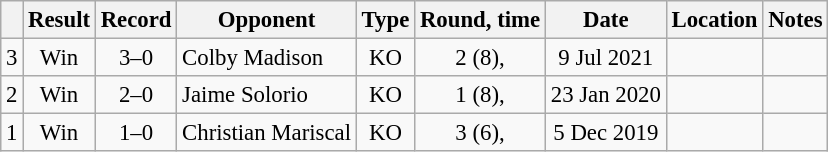<table class="wikitable" style="text-align:center; font-size:95%">
<tr>
<th></th>
<th>Result</th>
<th>Record</th>
<th>Opponent</th>
<th>Type</th>
<th>Round, time</th>
<th>Date</th>
<th>Location</th>
<th>Notes</th>
</tr>
<tr>
<td>3</td>
<td>Win</td>
<td>3–0</td>
<td style="text-align:left;"> Colby Madison</td>
<td>KO</td>
<td>2 (8), </td>
<td>9 Jul 2021</td>
<td style="text-align:left;"> </td>
<td style="text-align:left;"></td>
</tr>
<tr>
<td>2</td>
<td>Win</td>
<td>2–0</td>
<td style="text-align:left;"> Jaime Solorio</td>
<td>KO</td>
<td>1 (8), </td>
<td>23 Jan 2020</td>
<td style="text-align:left;"> </td>
<td style="text-align:left;"></td>
</tr>
<tr>
<td>1</td>
<td>Win</td>
<td>1–0</td>
<td style="text-align:left;"> Christian Mariscal</td>
<td>KO</td>
<td>3 (6), </td>
<td>5 Dec 2019</td>
<td style="text-align:left;"> </td>
<td style="text-align:left;"></td>
</tr>
</table>
